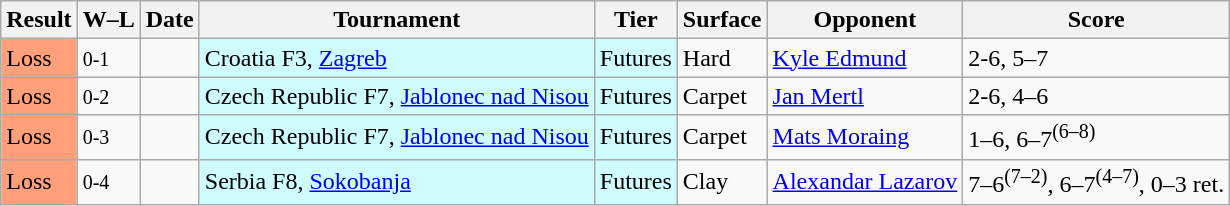<table class="sortable wikitable">
<tr>
<th>Result</th>
<th class="unsortable">W–L</th>
<th>Date</th>
<th>Tournament</th>
<th>Tier</th>
<th>Surface</th>
<th>Opponent</th>
<th class="unsortable">Score</th>
</tr>
<tr>
<td bgcolor=FFA07A>Loss</td>
<td><small>0-1</small></td>
<td></td>
<td style="background:#cffcff;">Croatia F3, <a href='#'>Zagreb</a></td>
<td style="background:#cffcff;">Futures</td>
<td>Hard</td>
<td> <a href='#'>Kyle Edmund</a></td>
<td>2-6, 5–7</td>
</tr>
<tr>
<td bgcolor=FFA07A>Loss</td>
<td><small>0-2</small></td>
<td></td>
<td style="background:#cffcff;">Czech Republic F7, <a href='#'>Jablonec nad Nisou</a></td>
<td style="background:#cffcff;">Futures</td>
<td>Carpet</td>
<td> <a href='#'>Jan Mertl</a></td>
<td>2-6, 4–6</td>
</tr>
<tr>
<td bgcolor=FFA07A>Loss</td>
<td><small>0-3</small></td>
<td></td>
<td style="background:#cffcff;">Czech Republic F7, <a href='#'>Jablonec nad Nisou</a></td>
<td style="background:#cffcff;">Futures</td>
<td>Carpet</td>
<td> <a href='#'>Mats Moraing</a></td>
<td>1–6, 6–7<sup>(6–8)</sup></td>
</tr>
<tr>
<td bgcolor=FFA07A>Loss</td>
<td><small>0-4</small></td>
<td></td>
<td style="background:#cffcff;">Serbia F8, <a href='#'>Sokobanja</a></td>
<td style="background:#cffcff;">Futures</td>
<td>Clay</td>
<td> <a href='#'>Alexandar Lazarov</a></td>
<td>7–6<sup>(7–2)</sup>, 6–7<sup>(4–7)</sup>, 0–3 ret.</td>
</tr>
</table>
